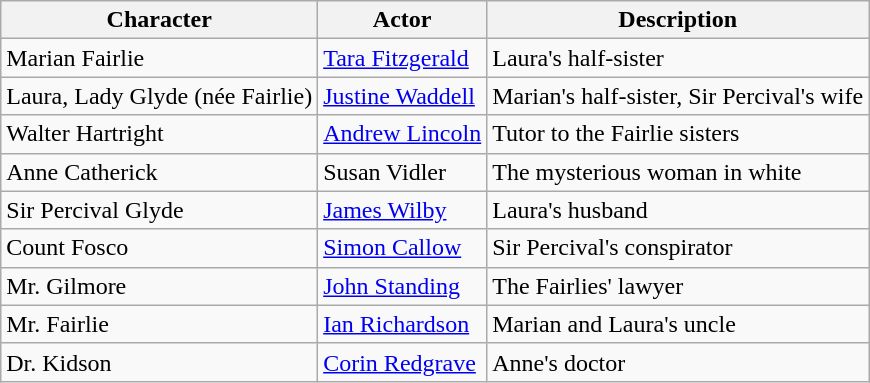<table class="wikitable">
<tr>
<th>Character</th>
<th>Actor</th>
<th>Description</th>
</tr>
<tr>
<td>Marian Fairlie</td>
<td><a href='#'>Tara Fitzgerald</a></td>
<td>Laura's half-sister</td>
</tr>
<tr>
<td>Laura, Lady Glyde (née Fairlie)</td>
<td><a href='#'>Justine Waddell</a></td>
<td>Marian's half-sister, Sir Percival's wife</td>
</tr>
<tr>
<td>Walter Hartright</td>
<td><a href='#'>Andrew Lincoln</a></td>
<td>Tutor to the Fairlie sisters</td>
</tr>
<tr>
<td>Anne Catherick</td>
<td>Susan Vidler</td>
<td>The mysterious woman in white</td>
</tr>
<tr>
<td>Sir Percival Glyde</td>
<td><a href='#'>James Wilby</a></td>
<td>Laura's husband</td>
</tr>
<tr>
<td>Count Fosco</td>
<td><a href='#'>Simon Callow</a></td>
<td>Sir Percival's conspirator</td>
</tr>
<tr>
<td>Mr. Gilmore</td>
<td><a href='#'>John Standing</a></td>
<td>The Fairlies' lawyer</td>
</tr>
<tr>
<td>Mr. Fairlie</td>
<td><a href='#'>Ian Richardson</a></td>
<td>Marian and Laura's uncle</td>
</tr>
<tr>
<td>Dr. Kidson</td>
<td><a href='#'>Corin Redgrave</a></td>
<td>Anne's doctor</td>
</tr>
</table>
